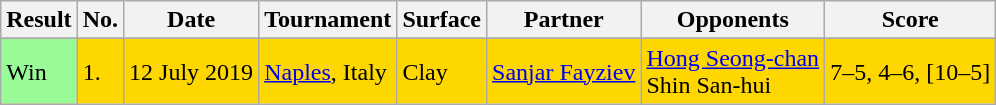<table class=wikitable style=font-size:100%>
<tr>
<th>Result</th>
<th>No.</th>
<th>Date</th>
<th>Tournament</th>
<th>Surface</th>
<th>Partner</th>
<th>Opponents</th>
<th>Score</th>
</tr>
<tr>
</tr>
<tr bgcolor=gold>
<td bgcolor=98FB98>Win</td>
<td>1.</td>
<td>12 July 2019</td>
<td><a href='#'>Naples</a>, Italy</td>
<td>Clay</td>
<td> <a href='#'>Sanjar Fayziev</a></td>
<td> <a href='#'>Hong Seong-chan</a><br> Shin San-hui</td>
<td>7–5, 4–6, [10–5]</td>
</tr>
</table>
